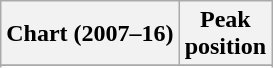<table class="wikitable sortable plainrowheaders" style="text-align:center;">
<tr>
<th scope="col">Chart (2007–16)</th>
<th scope="col">Peak<br>position</th>
</tr>
<tr>
</tr>
<tr>
</tr>
<tr>
</tr>
<tr>
</tr>
<tr>
</tr>
<tr>
</tr>
<tr>
</tr>
<tr>
</tr>
</table>
